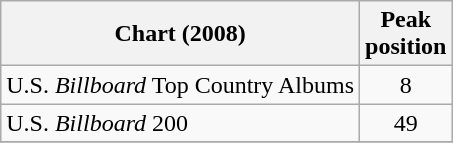<table class="wikitable">
<tr>
<th>Chart (2008)</th>
<th>Peak<br>position</th>
</tr>
<tr>
<td>U.S. <em>Billboard</em> Top Country Albums</td>
<td align="center">8</td>
</tr>
<tr>
<td>U.S. <em>Billboard</em> 200</td>
<td align="center">49</td>
</tr>
<tr>
</tr>
</table>
